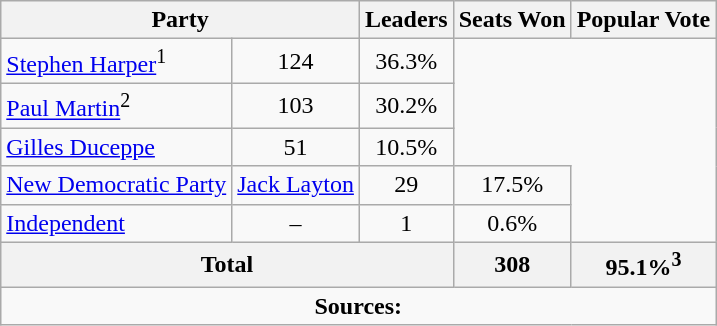<table class="wikitable">
<tr>
<th colspan="2">Party</th>
<th>Leaders</th>
<th>Seats Won</th>
<th>Popular Vote</th>
</tr>
<tr>
<td><a href='#'>Stephen Harper</a><sup>1</sup></td>
<td align=center>124</td>
<td align=center>36.3%</td>
</tr>
<tr>
<td><a href='#'>Paul Martin</a><sup>2</sup></td>
<td align=center>103</td>
<td align=center>30.2%</td>
</tr>
<tr>
<td><a href='#'>Gilles Duceppe</a></td>
<td align=center>51</td>
<td align=center>10.5%</td>
</tr>
<tr>
<td><a href='#'>New Democratic Party</a></td>
<td><a href='#'>Jack Layton</a></td>
<td align=center>29</td>
<td align=center>17.5%</td>
</tr>
<tr>
<td><a href='#'>Independent</a></td>
<td align=center>–</td>
<td align=center>1</td>
<td align=center>0.6%</td>
</tr>
<tr>
<th colspan=3>Total</th>
<th>308</th>
<th>95.1%<sup>3</sup></th>
</tr>
<tr>
<td align="center" colspan=5><strong>Sources:</strong> </td>
</tr>
</table>
